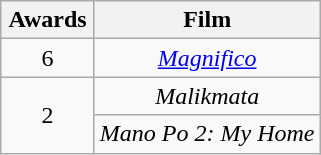<table class="wikitable" style="text-align:center;">
<tr>
<th scope="col" width="55">Awards</th>
<th scope="col" align="center">Film</th>
</tr>
<tr>
<td style="text-align:center">6</td>
<td><em><a href='#'>Magnifico</a></em></td>
</tr>
<tr>
<td rowspan=2 style="text-align:center">2</td>
<td><em>Malikmata</em></td>
</tr>
<tr>
<td><em>Mano Po 2: My Home</em></td>
</tr>
</table>
